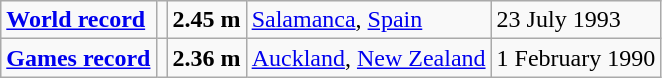<table class="wikitable">
<tr>
<td><a href='#'><strong>World record</strong></a></td>
<td></td>
<td><strong>2.45 m</strong></td>
<td><a href='#'>Salamanca</a>, <a href='#'>Spain</a></td>
<td>23 July 1993</td>
</tr>
<tr>
<td><a href='#'><strong>Games record</strong></a></td>
<td></td>
<td><strong>2.36 m</strong></td>
<td><a href='#'>Auckland</a>, <a href='#'>New Zealand</a></td>
<td>1 February 1990</td>
</tr>
</table>
